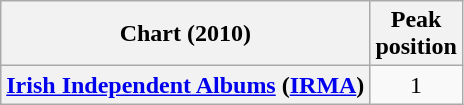<table class="wikitable plainrowheaders" style="text-align:center">
<tr>
<th scope="col">Chart (2010)</th>
<th scope="col">Peak<br> position</th>
</tr>
<tr>
<th scope="row"><a href='#'>Irish Independent Albums</a> (<a href='#'>IRMA</a>)</th>
<td>1</td>
</tr>
</table>
